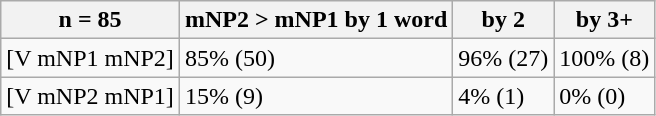<table class="wikitable">
<tr>
<th>n = 85</th>
<th>mNP2 > mNP1 by 1 word</th>
<th>by 2</th>
<th>by 3+</th>
</tr>
<tr>
<td>[V mNP1 mNP2]</td>
<td>85% (50)</td>
<td>96% (27)</td>
<td>100% (8)</td>
</tr>
<tr>
<td>[V mNP2 mNP1]</td>
<td>15% (9)</td>
<td>4% (1)</td>
<td>0% (0)</td>
</tr>
</table>
